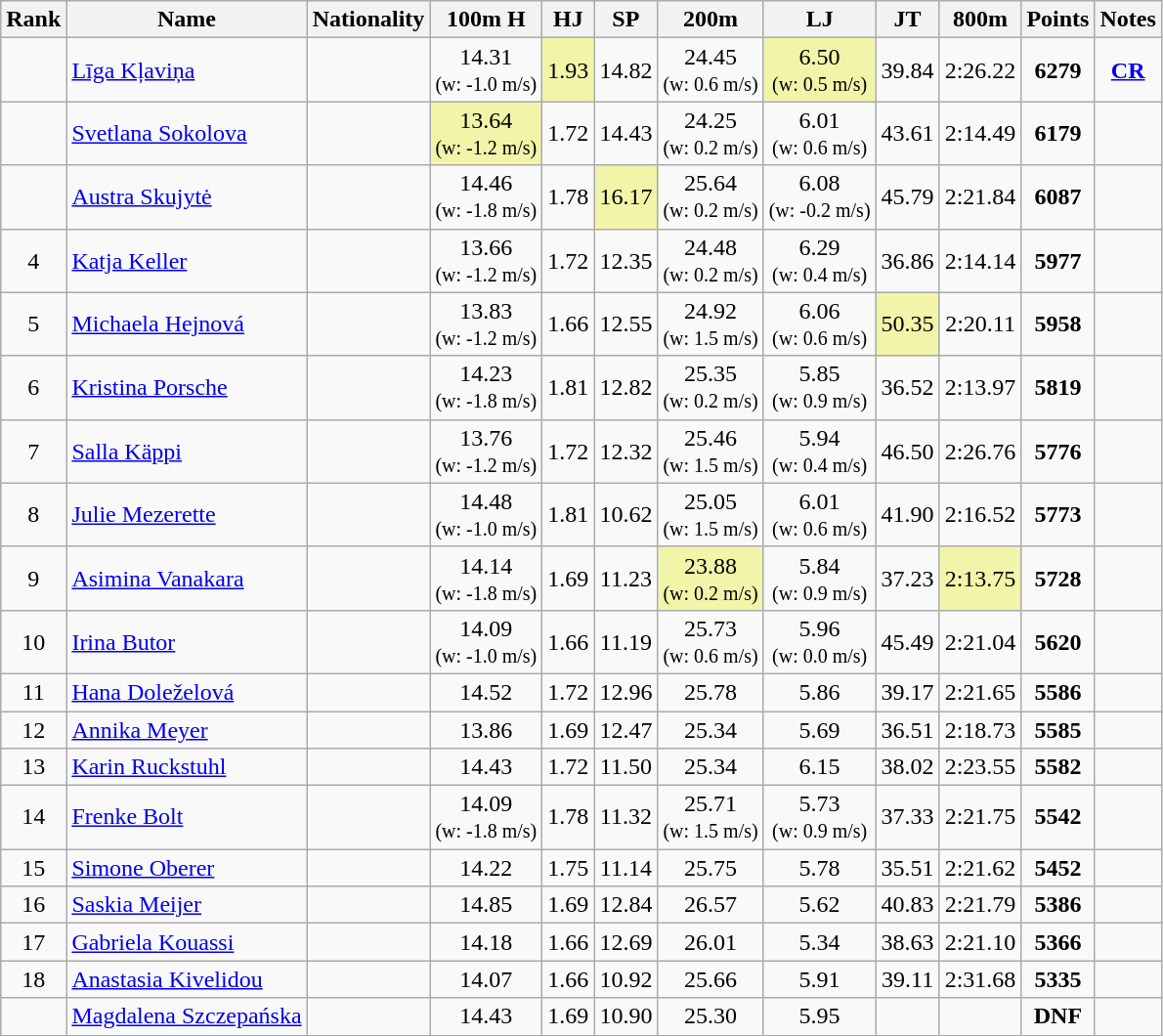<table class="wikitable sortable" style="text-align:center">
<tr>
<th>Rank</th>
<th>Name</th>
<th>Nationality</th>
<th>100m H</th>
<th>HJ</th>
<th>SP</th>
<th>200m</th>
<th>LJ</th>
<th>JT</th>
<th>800m</th>
<th>Points</th>
<th>Notes</th>
</tr>
<tr>
<td></td>
<td align=left><a href='#'>Līga Kļaviņa</a></td>
<td align=left></td>
<td>14.31<br><small>(w: -1.0 m/s)</small></td>
<td bgcolor=#F2F5A9>1.93</td>
<td>14.82</td>
<td>24.45<br><small>(w: 0.6 m/s)</small></td>
<td bgcolor=#F2F5A9>6.50<br><small>(w: 0.5 m/s)</small></td>
<td>39.84</td>
<td>2:26.22</td>
<td><strong>6279</strong></td>
<td><strong><a href='#'>CR</a></strong></td>
</tr>
<tr>
<td></td>
<td align=left><a href='#'>Svetlana Sokolova</a></td>
<td align=left></td>
<td bgcolor=#F2F5A9>13.64<br><small>(w: -1.2 m/s)</small></td>
<td>1.72</td>
<td>14.43</td>
<td>24.25<br><small>(w: 0.2 m/s)</small></td>
<td>6.01<br><small>(w: 0.6 m/s)</small></td>
<td>43.61</td>
<td>2:14.49</td>
<td><strong>6179</strong></td>
<td></td>
</tr>
<tr>
<td></td>
<td align=left><a href='#'>Austra Skujytė</a></td>
<td align=left></td>
<td>14.46<br><small>(w: -1.8 m/s)</small></td>
<td>1.78</td>
<td bgcolor=#F2F5A9>16.17</td>
<td>25.64<br><small>(w: 0.2 m/s)</small></td>
<td>6.08<br><small>(w: -0.2 m/s)</small></td>
<td>45.79</td>
<td>2:21.84</td>
<td><strong>6087</strong></td>
<td></td>
</tr>
<tr>
<td>4</td>
<td align=left><a href='#'>Katja Keller</a></td>
<td align=left></td>
<td>13.66<br><small>(w: -1.2 m/s)</small></td>
<td>1.72</td>
<td>12.35</td>
<td>24.48<br><small>(w: 0.2 m/s)</small></td>
<td>6.29<br><small>(w: 0.4 m/s)</small></td>
<td>36.86</td>
<td>2:14.14</td>
<td><strong>5977</strong></td>
<td></td>
</tr>
<tr>
<td>5</td>
<td align=left><a href='#'>Michaela Hejnová</a></td>
<td align=left></td>
<td>13.83<br><small>(w: -1.2 m/s)</small></td>
<td>1.66</td>
<td>12.55</td>
<td>24.92<br><small>(w: 1.5 m/s)</small></td>
<td>6.06<br><small>(w: 0.6 m/s)</small></td>
<td bgcolor=#F2F5A9>50.35</td>
<td>2:20.11</td>
<td><strong>5958</strong></td>
<td></td>
</tr>
<tr>
<td>6</td>
<td align=left><a href='#'>Kristina Porsche</a></td>
<td align=left></td>
<td>14.23<br><small>(w: -1.8 m/s)</small></td>
<td>1.81</td>
<td>12.82</td>
<td>25.35<br><small>(w: 0.2 m/s)</small></td>
<td>5.85<br><small>(w: 0.9 m/s)</small></td>
<td>36.52</td>
<td>2:13.97</td>
<td><strong>5819</strong></td>
<td></td>
</tr>
<tr>
<td>7</td>
<td align=left><a href='#'>Salla Käppi</a></td>
<td align=left></td>
<td>13.76<br><small>(w: -1.2 m/s)</small></td>
<td>1.72</td>
<td>12.32</td>
<td>25.46<br><small>(w: 1.5 m/s)</small></td>
<td>5.94<br><small>(w: 0.4 m/s)</small></td>
<td>46.50</td>
<td>2:26.76</td>
<td><strong>5776</strong></td>
<td></td>
</tr>
<tr>
<td>8</td>
<td align=left><a href='#'>Julie Mezerette</a></td>
<td align=left></td>
<td>14.48<br><small>(w: -1.0 m/s)</small></td>
<td>1.81</td>
<td>10.62</td>
<td>25.05<br><small>(w: 1.5 m/s)</small></td>
<td>6.01<br><small>(w: 0.6 m/s)</small></td>
<td>41.90</td>
<td>2:16.52</td>
<td><strong>5773</strong></td>
<td></td>
</tr>
<tr>
<td>9</td>
<td align=left><a href='#'>Asimina Vanakara</a></td>
<td align=left></td>
<td>14.14<br><small>(w: -1.8 m/s)</small></td>
<td>1.69</td>
<td>11.23</td>
<td bgcolor=#F2F5A9>23.88<br><small>(w: 0.2 m/s)</small></td>
<td>5.84<br><small>(w: 0.9 m/s)</small></td>
<td>37.23</td>
<td bgcolor=#F2F5A9>2:13.75</td>
<td><strong>5728</strong></td>
<td></td>
</tr>
<tr>
<td>10</td>
<td align=left><a href='#'>Irina Butor</a></td>
<td align=left></td>
<td>14.09<br><small>(w: -1.0 m/s)</small></td>
<td>1.66</td>
<td>11.19</td>
<td>25.73<br><small>(w: 0.6 m/s)</small></td>
<td>5.96<br><small>(w: 0.0 m/s)</small></td>
<td>45.49</td>
<td>2:21.04</td>
<td><strong>5620</strong></td>
<td></td>
</tr>
<tr>
<td>11</td>
<td align=left><a href='#'>Hana Doleželová</a></td>
<td align=left></td>
<td>14.52</td>
<td>1.72</td>
<td>12.96</td>
<td>25.78</td>
<td>5.86</td>
<td>39.17</td>
<td>2:21.65</td>
<td><strong>5586</strong></td>
<td></td>
</tr>
<tr>
<td>12</td>
<td align=left><a href='#'>Annika Meyer</a></td>
<td align=left></td>
<td>13.86</td>
<td>1.69</td>
<td>12.47</td>
<td>25.34</td>
<td>5.69</td>
<td>36.51</td>
<td>2:18.73</td>
<td><strong>5585</strong></td>
<td></td>
</tr>
<tr>
<td>13</td>
<td align=left><a href='#'>Karin Ruckstuhl</a></td>
<td align=left></td>
<td>14.43</td>
<td>1.72</td>
<td>11.50</td>
<td>25.34</td>
<td>6.15</td>
<td>38.02</td>
<td>2:23.55</td>
<td><strong>5582</strong></td>
<td></td>
</tr>
<tr>
<td>14</td>
<td align=left><a href='#'>Frenke Bolt</a></td>
<td align=left></td>
<td>14.09<br><small>(w: -1.8 m/s)</small></td>
<td>1.78</td>
<td>11.32</td>
<td>25.71<br><small>(w: 1.5 m/s)</small></td>
<td>5.73<br><small>(w: 0.9 m/s)</small></td>
<td>37.33</td>
<td>2:21.75</td>
<td><strong>5542</strong></td>
<td></td>
</tr>
<tr>
<td>15</td>
<td align=left><a href='#'>Simone Oberer</a></td>
<td align=left></td>
<td>14.22</td>
<td>1.75</td>
<td>11.14</td>
<td>25.75</td>
<td>5.78</td>
<td>35.51</td>
<td>2:21.62</td>
<td><strong>5452</strong></td>
<td></td>
</tr>
<tr>
<td>16</td>
<td align=left><a href='#'>Saskia Meijer</a></td>
<td align=left></td>
<td>14.85</td>
<td>1.69</td>
<td>12.84</td>
<td>26.57</td>
<td>5.62</td>
<td>40.83</td>
<td>2:21.79</td>
<td><strong>5386</strong></td>
<td></td>
</tr>
<tr>
<td>17</td>
<td align=left><a href='#'>Gabriela Kouassi</a></td>
<td align=left></td>
<td>14.18</td>
<td>1.66</td>
<td>12.69</td>
<td>26.01</td>
<td>5.34</td>
<td>38.63</td>
<td>2:21.10</td>
<td><strong>5366</strong></td>
<td></td>
</tr>
<tr>
<td>18</td>
<td align=left><a href='#'>Anastasia Kivelidou</a></td>
<td align=left></td>
<td>14.07</td>
<td>1.66</td>
<td>10.92</td>
<td>25.66</td>
<td>5.91</td>
<td>39.11</td>
<td>2:31.68</td>
<td><strong>5335</strong></td>
<td></td>
</tr>
<tr>
<td></td>
<td align=left><a href='#'>Magdalena Szczepańska</a></td>
<td align=left></td>
<td>14.43</td>
<td>1.69</td>
<td>10.90</td>
<td>25.30</td>
<td>5.95</td>
<td></td>
<td></td>
<td><strong>DNF</strong></td>
<td></td>
</tr>
</table>
